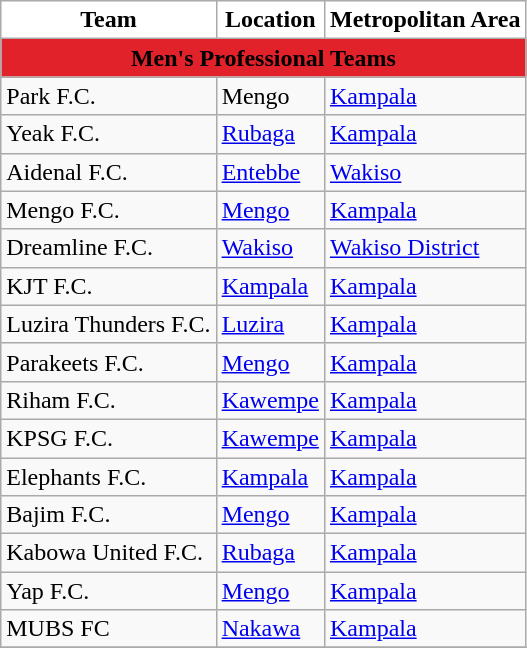<table class="wikitable sortable" style="text-align:left">
<tr>
<th style="background:white">Team</th>
<th style="background:white">Location</th>
<th style="background:white">Metropolitan Area</th>
</tr>
<tr>
<th colspan="3" style="background:#E2222A;"><span>Men's Professional Teams</span></th>
</tr>
<tr>
<td>Park F.C.</td>
<td>Mengo</td>
<td><a href='#'>Kampala</a></td>
</tr>
<tr>
<td>Yeak F.C.</td>
<td><a href='#'>Rubaga</a></td>
<td><a href='#'>Kampala</a></td>
</tr>
<tr>
<td>Aidenal F.C.</td>
<td><a href='#'>Entebbe</a></td>
<td><a href='#'>Wakiso</a></td>
</tr>
<tr>
<td>Mengo F.C.</td>
<td><a href='#'>Mengo</a></td>
<td><a href='#'>Kampala</a></td>
</tr>
<tr>
<td>Dreamline F.C.</td>
<td><a href='#'>Wakiso</a></td>
<td><a href='#'>Wakiso District</a></td>
</tr>
<tr>
<td>KJT F.C.</td>
<td><a href='#'>Kampala</a></td>
<td><a href='#'>Kampala</a></td>
</tr>
<tr>
<td>Luzira Thunders F.C.</td>
<td><a href='#'>Luzira</a></td>
<td><a href='#'>Kampala</a></td>
</tr>
<tr>
<td>Parakeets F.C.</td>
<td><a href='#'>Mengo</a></td>
<td><a href='#'>Kampala</a></td>
</tr>
<tr>
<td>Riham F.C.</td>
<td><a href='#'>Kawempe</a></td>
<td><a href='#'>Kampala</a></td>
</tr>
<tr>
<td>KPSG F.C.</td>
<td><a href='#'>Kawempe</a></td>
<td><a href='#'>Kampala</a></td>
</tr>
<tr>
<td>Elephants F.C.</td>
<td><a href='#'>Kampala</a></td>
<td><a href='#'>Kampala</a></td>
</tr>
<tr>
<td>Bajim F.C.</td>
<td><a href='#'>Mengo</a></td>
<td><a href='#'>Kampala</a></td>
</tr>
<tr>
<td>Kabowa United F.C.</td>
<td><a href='#'>Rubaga</a></td>
<td><a href='#'>Kampala</a></td>
</tr>
<tr>
<td>Yap F.C.</td>
<td><a href='#'>Mengo</a></td>
<td><a href='#'>Kampala</a></td>
</tr>
<tr>
<td>MUBS FC</td>
<td><a href='#'>Nakawa</a></td>
<td><a href='#'>Kampala</a></td>
</tr>
<tr>
</tr>
</table>
